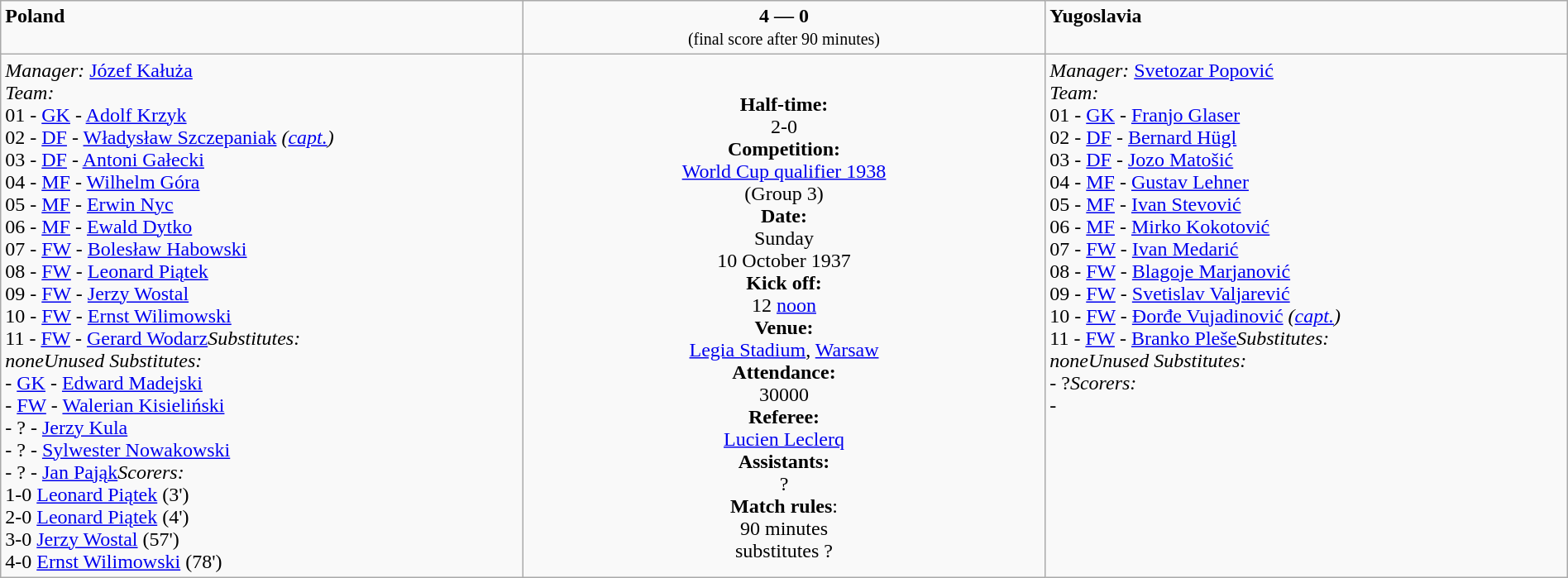<table border=0 class="wikitable" width=100%>
<tr>
<td width=33% valign=top><span> <strong>Poland</strong></span></td>
<td width=33% valign=top align=center><span><strong>4 — 0</strong></span><br><small>(final score after 90 minutes)</small></td>
<td width=33% valign=top><span>  <strong>Yugoslavia</strong></span></td>
</tr>
<tr>
<td valign=top><em>Manager:</em>  <a href='#'>Józef Kałuża</a><br><em>Team:</em>
<br>01 - <a href='#'>GK</a> - <a href='#'>Adolf Krzyk</a>
<br>02 - <a href='#'>DF</a> - <a href='#'>Władysław Szczepaniak</a> <em>(<a href='#'>capt.</a>)</em>
<br>03 - <a href='#'>DF</a> - <a href='#'>Antoni Gałecki</a>
<br>04 - <a href='#'>MF</a> - <a href='#'>Wilhelm Góra</a>
<br>05 - <a href='#'>MF</a> - <a href='#'>Erwin Nyc</a>
<br>06 - <a href='#'>MF</a> - <a href='#'>Ewald Dytko</a>
<br>07 - <a href='#'>FW</a> - <a href='#'>Bolesław Habowski</a>
<br>08 - <a href='#'>FW</a> - <a href='#'>Leonard Piątek</a>
<br>09 - <a href='#'>FW</a> - <a href='#'>Jerzy Wostal</a>
<br>10 - <a href='#'>FW</a> - <a href='#'>Ernst Wilimowski</a>
<br>11 - <a href='#'>FW</a> - <a href='#'>Gerard Wodarz</a><em>Substitutes:</em><br><em>none</em><em>Unused Substitutes:</em>
<br> - <a href='#'>GK</a> - <a href='#'>Edward Madejski</a>
<br> - <a href='#'>FW</a> - <a href='#'>Walerian Kisieliński</a>
<br> - ? - <a href='#'>Jerzy Kula</a>
<br> - ? - <a href='#'>Sylwester Nowakowski</a>
<br> - ? - <a href='#'>Jan Pająk</a><em>Scorers:</em>
<br>1-0 <a href='#'>Leonard Piątek</a> (3')
<br>2-0 <a href='#'>Leonard Piątek</a> (4')
<br>3-0 <a href='#'>Jerzy Wostal</a> (57')
<br>4-0 <a href='#'>Ernst Wilimowski</a> (78')</td>
<td valign=middle align=center><br><strong>Half-time:</strong><br>2-0<br><strong>Competition:</strong><br><a href='#'>World Cup qualifier 1938</a><br> (Group 3)<br><strong>Date:</strong><br>Sunday<br>10 October 1937<br><strong>Kick off:</strong><br>12 <a href='#'>noon</a><br><strong>Venue:</strong><br><a href='#'>Legia Stadium</a>, <a href='#'>Warsaw</a><br><strong>Attendance:</strong><br> 30000<br><strong>Referee:</strong><br><a href='#'>Lucien Leclerq</a> <br><strong>Assistants:</strong><br>?<br><strong>Match rules</strong>:<br>90 minutes<br> substitutes ?
</td>
<td valign=top><em>Manager:</em>  <a href='#'>Svetozar Popović</a><br><em>Team:</em>
<br>01 - <a href='#'>GK</a> - <a href='#'>Franjo Glaser</a>
<br>02 - <a href='#'>DF</a> - <a href='#'>Bernard Hügl</a>
<br>03 - <a href='#'>DF</a> - <a href='#'>Jozo Matošić</a>
<br>04 - <a href='#'>MF</a> - <a href='#'>Gustav Lehner</a>
<br>05 - <a href='#'>MF</a> - <a href='#'>Ivan Stevović</a>
<br>06 - <a href='#'>MF</a> - <a href='#'>Mirko Kokotović</a>
<br>07 - <a href='#'>FW</a> - <a href='#'>Ivan Medarić</a>
<br>08 - <a href='#'>FW</a> - <a href='#'>Blagoje Marjanović</a>
<br>09 - <a href='#'>FW</a> - <a href='#'>Svetislav Valjarević</a>
<br>10 - <a href='#'>FW</a> - <a href='#'>Đorđe Vujadinović</a> <em>(<a href='#'>capt.</a>)</em>
<br>11 - <a href='#'>FW</a> - <a href='#'>Branko Pleše</a><em>Substitutes:</em><br><em>none</em><em>Unused Substitutes:</em>
<br> - ?<em>Scorers:</em>
<br>-</td>
</tr>
</table>
